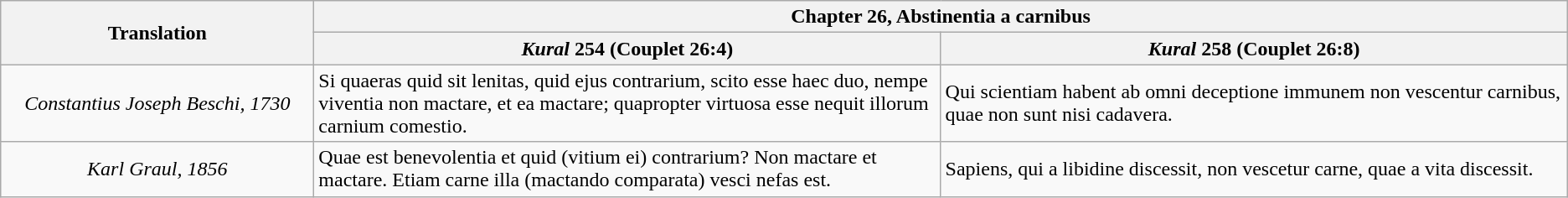<table class="wikitable">
<tr>
<th style="text-align:center; width:20%;" rowspan="2">Translation</th>
<th colspan="2">Chapter 26, Abstinentia a carnibus</th>
</tr>
<tr>
<th style="text-align:center; width:40%;"><em>Kural</em> 254 (Couplet 26:4)</th>
<th style="text-align:center; width:40%;"><em>Kural</em> 258 (Couplet 26:8)</th>
</tr>
<tr>
<td style="text-align:center;"><em>Constantius Joseph Beschi, 1730</em></td>
<td>Si quaeras quid sit lenitas, quid ejus contrarium, scito esse haec duo, nempe viventia non mactare, et ea mactare; quapropter virtuosa esse nequit illorum carnium comestio.</td>
<td>Qui scientiam habent ab omni deceptione immunem non vescentur carnibus, quae non sunt nisi cadavera.</td>
</tr>
<tr>
<td style="text-align:center;"><em>Karl Graul, 1856</em></td>
<td>Quae est benevolentia et quid (vitium ei) contrarium? Non mactare et mactare. Etiam carne illa (mactando comparata) vesci nefas est.</td>
<td>Sapiens, qui a libidine discessit, non vescetur carne, quae a vita discessit.</td>
</tr>
</table>
